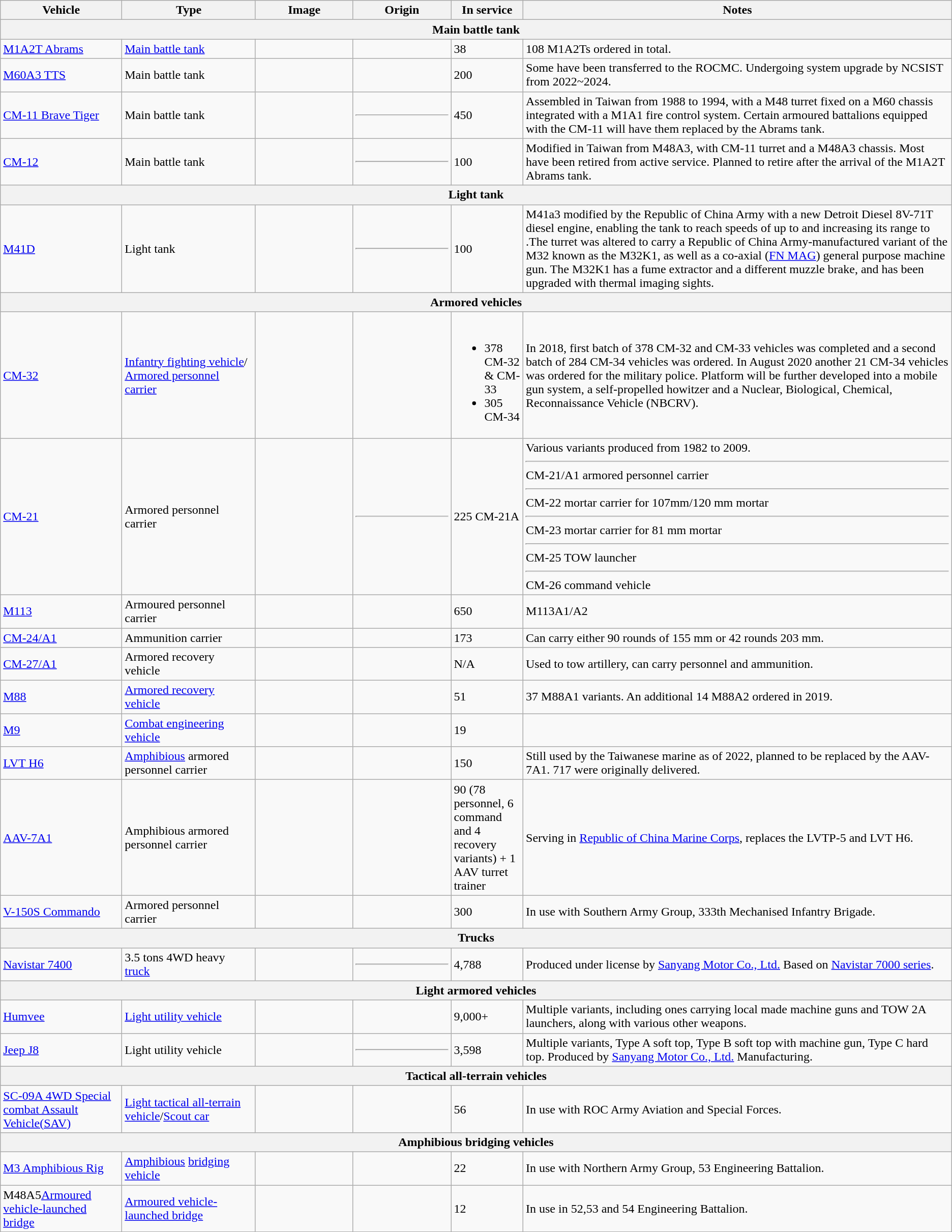<table class= "wikitable">
<tr>
<th style= "width:180px">Vehicle</th>
<th style= "width:230px">Type</th>
<th style= "width:180px">Image</th>
<th style= "width:180px">Origin</th>
<th style= "width:100px">In service</th>
<th style= "width:900px">Notes</th>
</tr>
<tr>
<th colspan="6">Main battle tank</th>
</tr>
<tr>
<td><a href='#'>M1A2T Abrams</a></td>
<td><a href='#'>Main battle tank</a></td>
<td></td>
<td></td>
<td>38</td>
<td>108 M1A2Ts ordered in total.</td>
</tr>
<tr>
<td><a href='#'>M60A3 TTS</a></td>
<td>Main battle tank</td>
<td></td>
<td></td>
<td>200</td>
<td>Some have been transferred to the ROCMC. Undergoing system upgrade by NCSIST from 2022~2024.</td>
</tr>
<tr>
<td><a href='#'>CM-11 Brave Tiger</a></td>
<td>Main battle tank</td>
<td></td>
<td><hr></td>
<td>450</td>
<td>Assembled in Taiwan from 1988 to 1994, with a M48 turret fixed on a M60 chassis integrated with a M1A1 fire control system. Certain armoured battalions equipped with the CM-11 will have them replaced by the Abrams tank.</td>
</tr>
<tr>
<td><a href='#'>CM-12</a></td>
<td>Main battle tank</td>
<td></td>
<td><hr></td>
<td>100</td>
<td>Modified in Taiwan from M48A3, with CM-11 turret and a M48A3 chassis. Most have been retired from active service. Planned to retire after the arrival of the M1A2T Abrams tank.</td>
</tr>
<tr>
<th colspan="6">Light tank</th>
</tr>
<tr>
<td><a href='#'>M41D</a></td>
<td>Light tank</td>
<td></td>
<td><hr></td>
<td>100</td>
<td>M41a3 modified by the Republic of China Army with a new Detroit Diesel 8V-71T diesel engine, enabling the tank to reach speeds of up to  and increasing its range to .The turret was altered to carry a Republic of China Army-manufactured variant of the M32 known as the M32K1, as well as a co-axial  (<a href='#'>FN MAG</a>) general purpose machine gun. The M32K1 has a fume extractor and a different muzzle brake, and has been upgraded with thermal imaging sights.</td>
</tr>
<tr>
<th colspan="6">Armored vehicles</th>
</tr>
<tr>
<td><a href='#'>CM-32</a></td>
<td><a href='#'>Infantry fighting vehicle</a>/<br><a href='#'>Armored personnel carrier</a></td>
<td></td>
<td><br></td>
<td><br><ul><li>378 CM-32 & CM-33</li><li>305 CM-34</li></ul></td>
<td>In 2018, first batch of 378 CM-32 and CM-33 vehicles was completed and a second batch of 284 CM-34 vehicles was ordered. In August 2020 another 21 CM-34 vehicles was ordered for the military police. Platform will be further developed into a mobile gun system, a self-propelled howitzer and a Nuclear, Biological, Chemical, Reconnaissance Vehicle (NBCRV).</td>
</tr>
<tr>
<td><a href='#'>CM-21</a></td>
<td>Armored personnel carrier</td>
<td></td>
<td><hr></td>
<td>225 CM-21A</td>
<td>Various variants produced from 1982 to 2009.  <hr>CM-21/A1 armored personnel carrier <hr> CM-22 mortar carrier for 107mm/120 mm mortar <hr> CM-23 mortar carrier for 81 mm mortar <hr> CM-25 TOW launcher <hr> CM-26 command vehicle</td>
</tr>
<tr>
<td><a href='#'>M113</a></td>
<td>Armoured personnel carrier</td>
<td></td>
<td></td>
<td>650</td>
<td>M113A1/A2</td>
</tr>
<tr>
<td><a href='#'>CM-24/A1</a></td>
<td>Ammunition carrier</td>
<td></td>
<td></td>
<td>173</td>
<td>Can carry either 90 rounds of 155 mm or 42 rounds 203 mm.</td>
</tr>
<tr>
<td><a href='#'>CM-27/A1</a></td>
<td>Armored recovery vehicle</td>
<td></td>
<td></td>
<td>N/A</td>
<td>Used to tow artillery, can carry personnel and ammunition.</td>
</tr>
<tr>
<td><a href='#'>M88</a></td>
<td><a href='#'>Armored recovery vehicle</a></td>
<td></td>
<td></td>
<td>51</td>
<td>37 M88A1 variants. An additional 14 M88A2 ordered in 2019.</td>
</tr>
<tr>
<td><a href='#'>M9</a></td>
<td><a href='#'>Combat engineering vehicle</a></td>
<td></td>
<td></td>
<td>19</td>
<td></td>
</tr>
<tr>
<td><a href='#'>LVT H6</a></td>
<td><a href='#'>Amphibious</a> armored personnel carrier</td>
<td></td>
<td></td>
<td>150</td>
<td>Still used by the Taiwanese marine as of 2022, planned to be replaced by the AAV-7A1. 717 were originally delivered.</td>
</tr>
<tr>
<td><a href='#'>AAV-7A1</a></td>
<td>Amphibious armored personnel carrier</td>
<td></td>
<td></td>
<td>90 (78 personnel, 6 command and 4 recovery variants) + 1 AAV turret trainer</td>
<td>Serving in <a href='#'>Republic of China Marine Corps</a>, replaces the LVTP-5 and LVT H6.</td>
</tr>
<tr>
<td><a href='#'>V-150S Commando</a></td>
<td>Armored personnel carrier</td>
<td></td>
<td></td>
<td>300</td>
<td>In use with Southern Army Group, 333th Mechanised Infantry Brigade.</td>
</tr>
<tr>
<th colspan="6">Trucks</th>
</tr>
<tr>
<td><a href='#'>Navistar 7400</a></td>
<td>3.5 tons 4WD heavy <a href='#'>truck</a></td>
<td></td>
<td><hr></td>
<td>4,788</td>
<td>Produced under license by <a href='#'>Sanyang Motor Co., Ltd.</a> Based on <a href='#'>Navistar 7000 series</a>.</td>
</tr>
<tr>
<th colspan="6">Light armored vehicles</th>
</tr>
<tr>
<td><a href='#'>Humvee</a></td>
<td><a href='#'>Light utility vehicle</a></td>
<td></td>
<td></td>
<td>9,000+</td>
<td>Multiple variants, including ones carrying local made machine guns and TOW 2A launchers, along with various other weapons.</td>
</tr>
<tr>
<td><a href='#'>Jeep J8</a></td>
<td>Light utility vehicle</td>
<td></td>
<td><hr></td>
<td>3,598</td>
<td>Multiple variants, Type A soft top, Type B soft top with machine gun, Type C hard top. Produced by <a href='#'>Sanyang Motor Co., Ltd.</a> Manufacturing.</td>
</tr>
<tr>
<th colspan="6">Tactical all-terrain vehicles</th>
</tr>
<tr>
<td><a href='#'>SC-09A 4WD Special combat Assault Vehicle(SAV)</a></td>
<td><a href='#'>Light tactical all-terrain vehicle</a>/<a href='#'>Scout car</a></td>
<td></td>
<td></td>
<td>56</td>
<td>In use with ROC Army Aviation and Special Forces.</td>
</tr>
<tr>
<th colspan="6">Amphibious bridging vehicles</th>
</tr>
<tr>
<td><a href='#'>M3 Amphibious Rig</a></td>
<td><a href='#'>Amphibious</a> <a href='#'>bridging vehicle</a></td>
<td></td>
<td></td>
<td>22</td>
<td>In use with Northern Army Group, 53 Engineering Battalion.</td>
</tr>
<tr>
<td>M48A5<a href='#'>Armoured vehicle-launched bridge</a></td>
<td><a href='#'>Armoured vehicle-launched bridge</a></td>
<td></td>
<td></td>
<td>12</td>
<td>In use in 52,53 and 54 Engineering Battalion.</td>
</tr>
</table>
